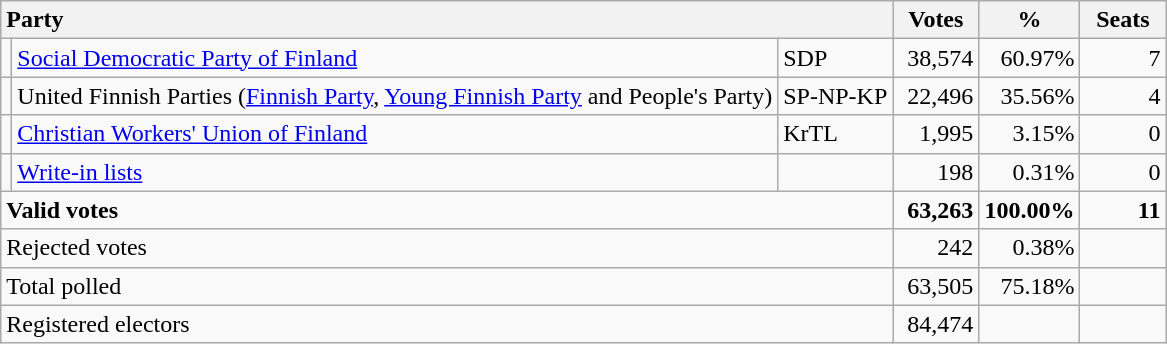<table class="wikitable" border="1" style="text-align:right;">
<tr>
<th style="text-align:left;" colspan=3>Party</th>
<th align=center width="50">Votes</th>
<th align=center width="50">%</th>
<th align=center width="50">Seats</th>
</tr>
<tr>
<td></td>
<td align=left style="white-space: nowrap;"><a href='#'>Social Democratic Party of Finland</a></td>
<td align=left>SDP</td>
<td>38,574</td>
<td>60.97%</td>
<td>7</td>
</tr>
<tr>
<td></td>
<td align=left>United Finnish Parties (<a href='#'>Finnish Party</a>, <a href='#'>Young Finnish Party</a> and People's Party)</td>
<td align=left>SP-NP-KP</td>
<td>22,496</td>
<td>35.56%</td>
<td>4</td>
</tr>
<tr>
<td></td>
<td align=left><a href='#'>Christian Workers' Union of Finland</a></td>
<td align=left>KrTL</td>
<td>1,995</td>
<td>3.15%</td>
<td>0</td>
</tr>
<tr>
<td></td>
<td align=left><a href='#'>Write-in lists</a></td>
<td align=left></td>
<td>198</td>
<td>0.31%</td>
<td>0</td>
</tr>
<tr style="font-weight:bold">
<td align=left colspan=3>Valid votes</td>
<td>63,263</td>
<td>100.00%</td>
<td>11</td>
</tr>
<tr>
<td align=left colspan=3>Rejected votes</td>
<td>242</td>
<td>0.38%</td>
<td></td>
</tr>
<tr>
<td align=left colspan=3>Total polled</td>
<td>63,505</td>
<td>75.18%</td>
<td></td>
</tr>
<tr>
<td align=left colspan=3>Registered electors</td>
<td>84,474</td>
<td></td>
<td></td>
</tr>
</table>
